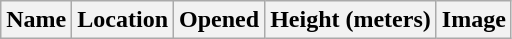<table class="wikitable sortable">
<tr>
<th>Name</th>
<th>Location</th>
<th>Opened</th>
<th>Height (meters)</th>
<th>Image<br>

































</th>
</tr>
</table>
